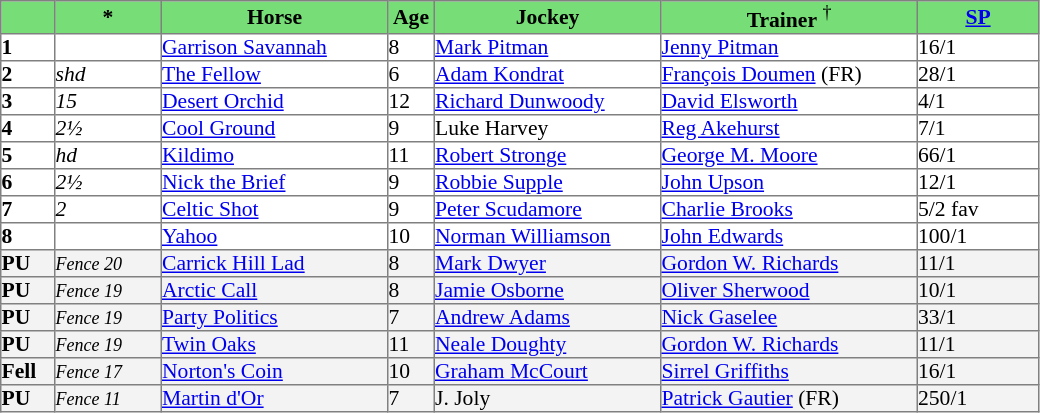<table border="1" cellpadding="0" style="border-collapse: collapse; font-size:90%">
<tr bgcolor="#77dd77" align="center">
<td width="35px"></td>
<td width="70px"><strong>*</strong></td>
<td width="150px"><strong>Horse</strong></td>
<td width="30px"><strong>Age</strong></td>
<td width="150px"><strong>Jockey</strong></td>
<td width="170px"><strong>Trainer</strong> <sup>†</sup></td>
<td width="80px"><strong><a href='#'>SP</a></strong></td>
</tr>
<tr>
<td><strong>1</strong></td>
<td></td>
<td><a href='#'>Garrison Savannah</a></td>
<td>8</td>
<td><a href='#'>Mark Pitman</a></td>
<td><a href='#'>Jenny Pitman</a></td>
<td>16/1</td>
</tr>
<tr>
<td><strong>2</strong></td>
<td><em>shd</em></td>
<td><a href='#'>The Fellow</a></td>
<td>6</td>
<td><a href='#'>Adam Kondrat</a></td>
<td><a href='#'>François Doumen</a> (FR)</td>
<td>28/1</td>
</tr>
<tr>
<td><strong>3</strong></td>
<td><em>15</em></td>
<td><a href='#'>Desert Orchid</a></td>
<td>12</td>
<td><a href='#'>Richard Dunwoody</a></td>
<td><a href='#'>David Elsworth</a></td>
<td>4/1</td>
</tr>
<tr>
<td><strong>4</strong></td>
<td><em>2½</em></td>
<td><a href='#'>Cool Ground</a></td>
<td>9</td>
<td>Luke Harvey</td>
<td><a href='#'>Reg Akehurst</a></td>
<td>7/1</td>
</tr>
<tr>
<td><strong>5</strong></td>
<td><em>hd</em></td>
<td><a href='#'>Kildimo</a></td>
<td>11</td>
<td><a href='#'>Robert Stronge</a></td>
<td><a href='#'>George M. Moore</a></td>
<td>66/1</td>
</tr>
<tr>
<td><strong>6</strong></td>
<td><em>2½</em></td>
<td><a href='#'>Nick the Brief</a></td>
<td>9</td>
<td><a href='#'>Robbie Supple</a></td>
<td><a href='#'>John Upson</a></td>
<td>12/1</td>
</tr>
<tr>
<td><strong>7</strong></td>
<td><em>2</em></td>
<td><a href='#'>Celtic Shot</a></td>
<td>9</td>
<td><a href='#'>Peter Scudamore</a></td>
<td><a href='#'>Charlie Brooks</a></td>
<td>5/2 fav</td>
</tr>
<tr>
<td><strong>8</strong></td>
<td></td>
<td><a href='#'>Yahoo</a></td>
<td>10</td>
<td><a href='#'>Norman Williamson</a></td>
<td><a href='#'>John Edwards</a></td>
<td>100/1</td>
</tr>
<tr bgcolor="#f3f3f3">
<td><strong>PU</strong></td>
<td><small><em>Fence 20</em></small></td>
<td><a href='#'>Carrick Hill Lad</a></td>
<td>8</td>
<td><a href='#'>Mark Dwyer</a></td>
<td><a href='#'>Gordon W. Richards</a></td>
<td>11/1</td>
</tr>
<tr bgcolor="#f3f3f3">
<td><strong>PU</strong></td>
<td><small><em>Fence 19</em></small></td>
<td><a href='#'>Arctic Call</a></td>
<td>8</td>
<td><a href='#'>Jamie Osborne</a></td>
<td><a href='#'>Oliver Sherwood</a></td>
<td>10/1</td>
</tr>
<tr bgcolor="#f3f3f3">
<td><strong>PU</strong></td>
<td><small><em>Fence 19</em></small></td>
<td><a href='#'>Party Politics</a></td>
<td>7</td>
<td><a href='#'>Andrew Adams</a></td>
<td><a href='#'>Nick Gaselee</a></td>
<td>33/1</td>
</tr>
<tr bgcolor="#f3f3f3">
<td><strong>PU</strong></td>
<td><small><em>Fence 19</em></small></td>
<td><a href='#'>Twin Oaks</a></td>
<td>11</td>
<td><a href='#'>Neale Doughty</a></td>
<td><a href='#'>Gordon W. Richards</a></td>
<td>11/1</td>
</tr>
<tr bgcolor="#f3f3f3">
<td><strong>Fell</strong></td>
<td><small><em>Fence 17</em></small></td>
<td><a href='#'>Norton's Coin</a></td>
<td>10</td>
<td><a href='#'>Graham McCourt</a></td>
<td><a href='#'>Sirrel Griffiths</a></td>
<td>16/1</td>
</tr>
<tr bgcolor="#f3f3f3">
<td><strong>PU</strong></td>
<td><small><em>Fence 11</em></small></td>
<td><a href='#'>Martin d'Or</a></td>
<td>7</td>
<td>J. Joly</td>
<td><a href='#'>Patrick Gautier</a> (FR)</td>
<td>250/1</td>
</tr>
</table>
